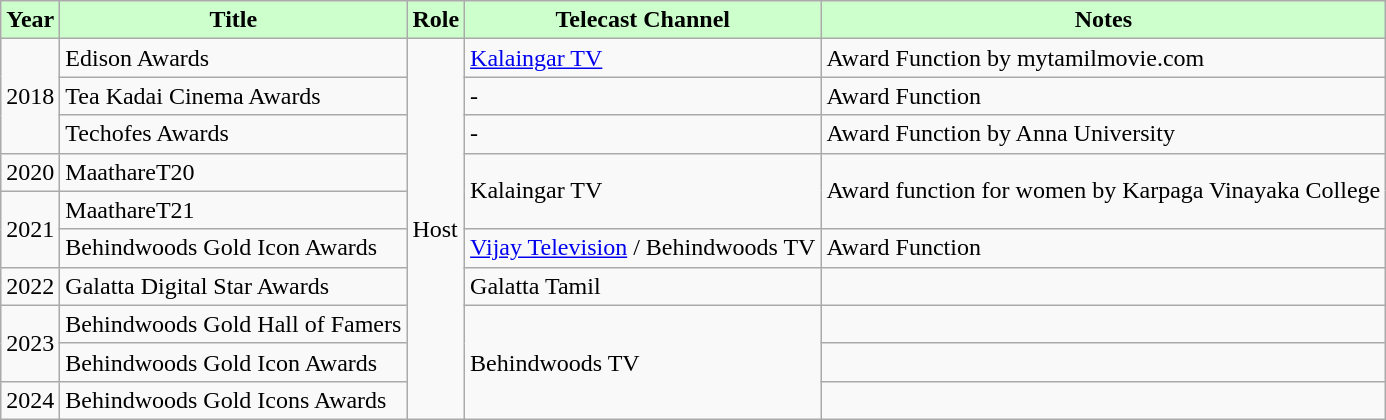<table class="wikitable">
<tr>
<th style="background:#cfc;">Year</th>
<th style="background:#cfc;">Title</th>
<th style="background:#cfc;">Role</th>
<th style="background:#cfc;">Telecast Channel</th>
<th style="background:#cfc;">Notes</th>
</tr>
<tr>
<td rowspan="3">2018</td>
<td>Edison Awards</td>
<td rowspan="10">Host</td>
<td><a href='#'>Kalaingar TV</a></td>
<td>Award Function by mytamilmovie.com</td>
</tr>
<tr>
<td>Tea Kadai Cinema Awards</td>
<td>-</td>
<td>Award Function</td>
</tr>
<tr>
<td>Techofes Awards</td>
<td>-</td>
<td>Award Function by Anna University</td>
</tr>
<tr>
<td>2020</td>
<td>MaathareT20</td>
<td rowspan="2">Kalaingar TV</td>
<td rowspan="2"> Award function for women by Karpaga Vinayaka College</td>
</tr>
<tr>
<td rowspan="2">2021</td>
<td>MaathareT21</td>
</tr>
<tr>
<td>Behindwoods Gold Icon Awards</td>
<td><a href='#'>Vijay Television</a> / Behindwoods TV</td>
<td>Award Function </td>
</tr>
<tr>
<td>2022</td>
<td>Galatta Digital Star Awards</td>
<td>Galatta Tamil</td>
<td></td>
</tr>
<tr>
<td rowspan="2">2023</td>
<td>Behindwoods Gold Hall of Famers</td>
<td rowspan="3">Behindwoods TV</td>
<td></td>
</tr>
<tr>
<td>Behindwoods Gold Icon Awards</td>
<td></td>
</tr>
<tr>
<td>2024</td>
<td>Behindwoods Gold Icons Awards</td>
<td></td>
</tr>
</table>
